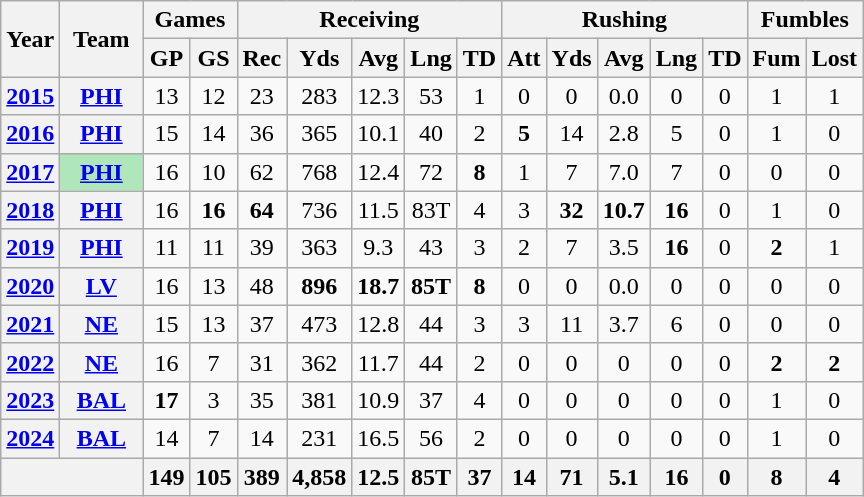<table class=wikitable style="text-align:center;">
<tr>
<th rowspan="2">Year</th>
<th rowspan="2">Team</th>
<th colspan="2">Games</th>
<th colspan="5">Receiving</th>
<th colspan="5">Rushing</th>
<th colspan="2">Fumbles</th>
</tr>
<tr>
<th>GP</th>
<th>GS</th>
<th>Rec</th>
<th>Yds</th>
<th>Avg</th>
<th>Lng</th>
<th>TD</th>
<th>Att</th>
<th>Yds</th>
<th>Avg</th>
<th>Lng</th>
<th>TD</th>
<th>Fum</th>
<th>Lost</th>
</tr>
<tr>
<th><a href='#'>2015</a></th>
<th><a href='#'>PHI</a></th>
<td>13</td>
<td>12</td>
<td>23</td>
<td>283</td>
<td>12.3</td>
<td>53</td>
<td>1</td>
<td>0</td>
<td>0</td>
<td>0.0</td>
<td>0</td>
<td>0</td>
<td>1</td>
<td>1</td>
</tr>
<tr>
<th><a href='#'>2016</a></th>
<th><a href='#'>PHI</a></th>
<td>15</td>
<td>14</td>
<td>36</td>
<td>365</td>
<td>10.1</td>
<td>40</td>
<td>2</td>
<td><strong>5</strong></td>
<td>14</td>
<td>2.8</td>
<td>5</td>
<td>0</td>
<td>1</td>
<td>0</td>
</tr>
<tr>
<th><a href='#'>2017</a></th>
<th style="background:#afe6ba; width:3em;"><a href='#'>PHI</a></th>
<td>16</td>
<td>10</td>
<td>62</td>
<td>768</td>
<td>12.4</td>
<td>72</td>
<td><strong>8</strong></td>
<td>1</td>
<td>7</td>
<td>7.0</td>
<td>7</td>
<td>0</td>
<td>0</td>
<td>0</td>
</tr>
<tr>
<th><a href='#'>2018</a></th>
<th><a href='#'>PHI</a></th>
<td>16</td>
<td><strong>16</strong></td>
<td><strong>64</strong></td>
<td>736</td>
<td>11.5</td>
<td>83T</td>
<td>4</td>
<td>3</td>
<td><strong>32</strong></td>
<td><strong>10.7</strong></td>
<td><strong>16</strong></td>
<td>0</td>
<td>1</td>
<td>0</td>
</tr>
<tr>
<th><a href='#'>2019</a></th>
<th><a href='#'>PHI</a></th>
<td>11</td>
<td>11</td>
<td>39</td>
<td>363</td>
<td>9.3</td>
<td>43</td>
<td>3</td>
<td>2</td>
<td>7</td>
<td>3.5</td>
<td><strong>16</strong></td>
<td>0</td>
<td><strong>2</strong></td>
<td>1</td>
</tr>
<tr>
<th><a href='#'>2020</a></th>
<th><a href='#'>LV</a></th>
<td>16</td>
<td>13</td>
<td>48</td>
<td><strong>896</strong></td>
<td><strong>18.7</strong></td>
<td><strong>85T</strong></td>
<td><strong>8</strong></td>
<td>0</td>
<td>0</td>
<td>0.0</td>
<td>0</td>
<td>0</td>
<td>0</td>
<td>0</td>
</tr>
<tr>
<th><a href='#'>2021</a></th>
<th><a href='#'>NE</a></th>
<td>15</td>
<td>13</td>
<td>37</td>
<td>473</td>
<td>12.8</td>
<td>44</td>
<td>3</td>
<td>3</td>
<td>11</td>
<td>3.7</td>
<td>6</td>
<td>0</td>
<td>0</td>
<td>0</td>
</tr>
<tr>
<th><a href='#'>2022</a></th>
<th><a href='#'>NE</a></th>
<td>16</td>
<td>7</td>
<td>31</td>
<td>362</td>
<td>11.7</td>
<td>44</td>
<td>2</td>
<td>0</td>
<td>0</td>
<td>0</td>
<td>0</td>
<td>0</td>
<td><strong>2</strong></td>
<td><strong>2</strong></td>
</tr>
<tr>
<th><a href='#'>2023</a></th>
<th><a href='#'>BAL</a></th>
<td><strong>17</strong></td>
<td>3</td>
<td>35</td>
<td>381</td>
<td>10.9</td>
<td>37</td>
<td>4</td>
<td>0</td>
<td>0</td>
<td>0</td>
<td>0</td>
<td>0</td>
<td>1</td>
<td>0</td>
</tr>
<tr>
<th><a href='#'>2024</a></th>
<th><a href='#'>BAL</a></th>
<td>14</td>
<td>7</td>
<td>14</td>
<td>231</td>
<td>16.5</td>
<td>56</td>
<td>2</td>
<td>0</td>
<td>0</td>
<td>0</td>
<td>0</td>
<td>0</td>
<td>1</td>
<td>0</td>
</tr>
<tr>
<th colspan="2"></th>
<th>149</th>
<th>105</th>
<th>389</th>
<th>4,858</th>
<th>12.5</th>
<th>85T</th>
<th>37</th>
<th>14</th>
<th>71</th>
<th>5.1</th>
<th>16</th>
<th>0</th>
<th>8</th>
<th>4</th>
</tr>
</table>
